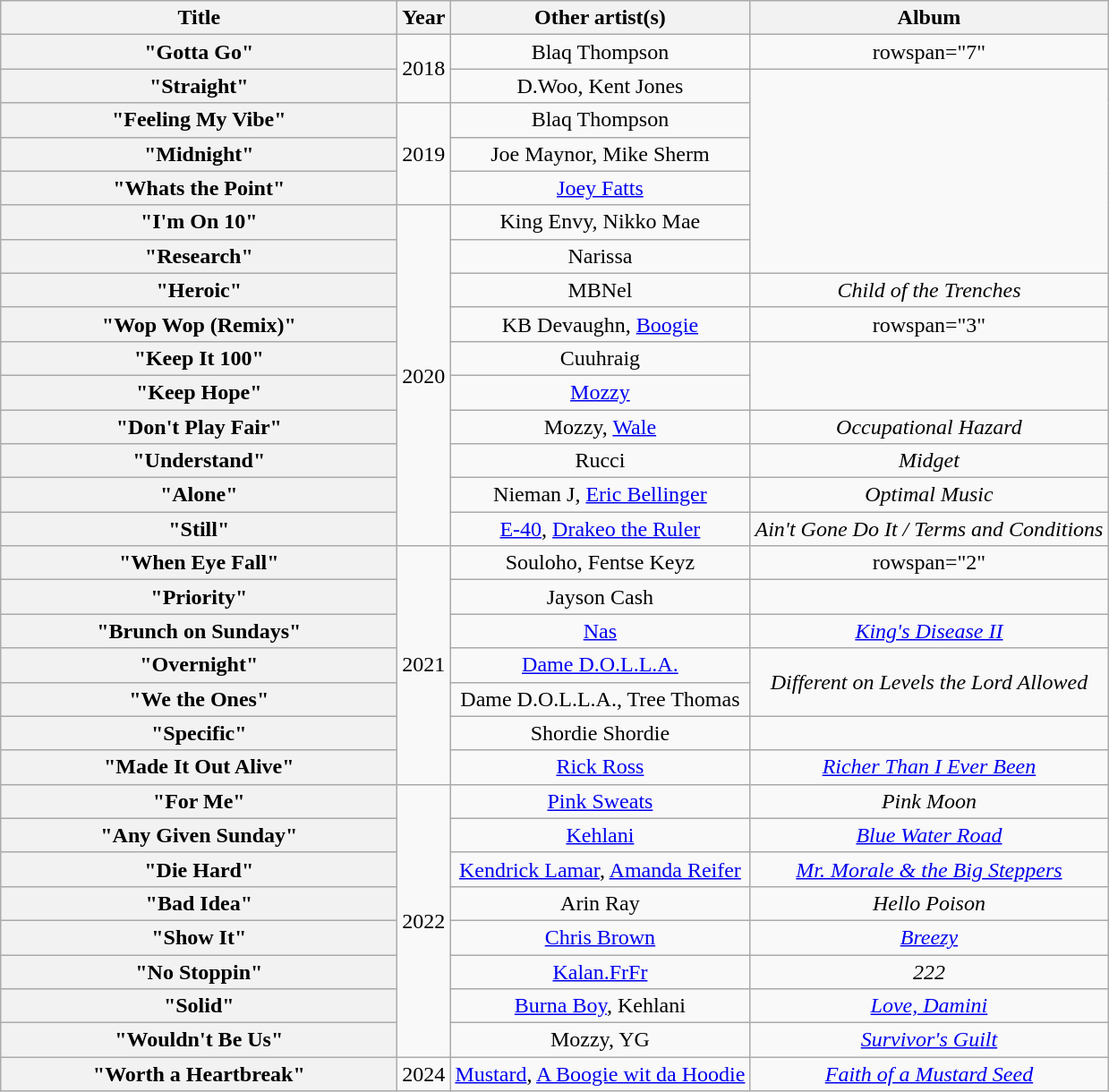<table class="wikitable plainrowheaders" style="text-align:center;">
<tr>
<th scope="col" style="width:18em;">Title</th>
<th scope="col">Year</th>
<th scope="col">Other artist(s)</th>
<th scope="col">Album</th>
</tr>
<tr>
<th scope="row">"Gotta Go"</th>
<td rowspan="2">2018</td>
<td>Blaq Thompson</td>
<td>rowspan="7" </td>
</tr>
<tr>
<th scope="row">"Straight"</th>
<td>D.Woo, Kent Jones</td>
</tr>
<tr>
<th scope="row">"Feeling My Vibe"</th>
<td rowspan="3">2019</td>
<td>Blaq Thompson</td>
</tr>
<tr>
<th scope="row">"Midnight"</th>
<td>Joe Maynor, Mike Sherm</td>
</tr>
<tr>
<th scope="row">"Whats the Point"</th>
<td><a href='#'>Joey Fatts</a></td>
</tr>
<tr>
<th scope="row">"I'm On 10"</th>
<td rowspan="10">2020</td>
<td>King Envy, Nikko Mae</td>
</tr>
<tr>
<th scope="row">"Research"</th>
<td>Narissa</td>
</tr>
<tr>
<th scope="row">"Heroic"</th>
<td>MBNel</td>
<td><em>Child of the Trenches</em></td>
</tr>
<tr>
<th scope="row">"Wop Wop (Remix)"</th>
<td>KB Devaughn, <a href='#'>Boogie</a></td>
<td>rowspan="3" </td>
</tr>
<tr>
<th scope="row">"Keep It 100"</th>
<td>Cuuhraig</td>
</tr>
<tr>
<th scope="row">"Keep Hope"</th>
<td><a href='#'>Mozzy</a></td>
</tr>
<tr>
<th scope="row">"Don't Play Fair"</th>
<td>Mozzy, <a href='#'>Wale</a></td>
<td><em>Occupational Hazard</em></td>
</tr>
<tr>
<th scope="row">"Understand"</th>
<td>Rucci</td>
<td><em>Midget</em></td>
</tr>
<tr>
<th scope="row">"Alone"</th>
<td>Nieman J, <a href='#'>Eric Bellinger</a></td>
<td><em>Optimal Music</em></td>
</tr>
<tr>
<th scope="row">"Still"</th>
<td><a href='#'>E-40</a>, <a href='#'>Drakeo the Ruler</a></td>
<td><em>Ain't Gone Do It / Terms and Conditions</em></td>
</tr>
<tr>
<th scope="row">"When Eye Fall"</th>
<td rowspan="7">2021</td>
<td>Souloho, Fentse Keyz</td>
<td>rowspan="2" </td>
</tr>
<tr>
<th scope="row">"Priority"</th>
<td>Jayson Cash</td>
</tr>
<tr>
<th scope="row">"Brunch on Sundays"</th>
<td><a href='#'>Nas</a></td>
<td><em><a href='#'>King's Disease II</a></em></td>
</tr>
<tr>
<th scope="row">"Overnight"</th>
<td><a href='#'>Dame D.O.L.L.A.</a></td>
<td rowspan="2"><em>Different on Levels the Lord Allowed</em></td>
</tr>
<tr>
<th scope="row">"We the Ones"</th>
<td>Dame D.O.L.L.A., Tree Thomas</td>
</tr>
<tr>
<th scope="row">"Specific"</th>
<td>Shordie Shordie</td>
<td></td>
</tr>
<tr>
<th scope="row">"Made It Out Alive"</th>
<td><a href='#'>Rick Ross</a></td>
<td><em><a href='#'>Richer Than I Ever Been</a></em></td>
</tr>
<tr>
<th scope="row">"For Me"</th>
<td rowspan="8">2022</td>
<td><a href='#'>Pink Sweats</a></td>
<td><em>Pink Moon</em></td>
</tr>
<tr>
<th scope="row">"Any Given Sunday"</th>
<td><a href='#'>Kehlani</a></td>
<td><em><a href='#'>Blue Water Road</a></em></td>
</tr>
<tr>
<th scope="row">"Die Hard"</th>
<td><a href='#'>Kendrick Lamar</a>, <a href='#'>Amanda Reifer</a></td>
<td><em><a href='#'>Mr. Morale & the Big Steppers</a></em></td>
</tr>
<tr>
<th scope="row">"Bad Idea"</th>
<td>Arin Ray</td>
<td><em>Hello Poison</em></td>
</tr>
<tr>
<th scope="row">"Show It"</th>
<td><a href='#'>Chris Brown</a></td>
<td><em><a href='#'>Breezy</a></em></td>
</tr>
<tr>
<th scope="row">"No Stoppin"</th>
<td><a href='#'>Kalan.FrFr</a></td>
<td><em>222</em></td>
</tr>
<tr>
<th scope="row">"Solid"</th>
<td><a href='#'>Burna Boy</a>, Kehlani</td>
<td><em><a href='#'>Love, Damini</a></em></td>
</tr>
<tr>
<th scope="row">"Wouldn't Be Us"</th>
<td>Mozzy, YG</td>
<td><em><a href='#'>Survivor's Guilt</a></em></td>
</tr>
<tr>
<th scope="row">"Worth a Heartbreak"</th>
<td>2024</td>
<td><a href='#'>Mustard</a>, <a href='#'>A Boogie wit da Hoodie</a></td>
<td><em><a href='#'>Faith of a Mustard Seed</a></em></td>
</tr>
</table>
